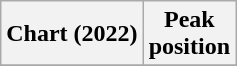<table class="wikitable plainrowheaders" style="text-align:center">
<tr>
<th scope="col">Chart (2022)</th>
<th scope="col">Peak<br>position</th>
</tr>
<tr>
</tr>
</table>
